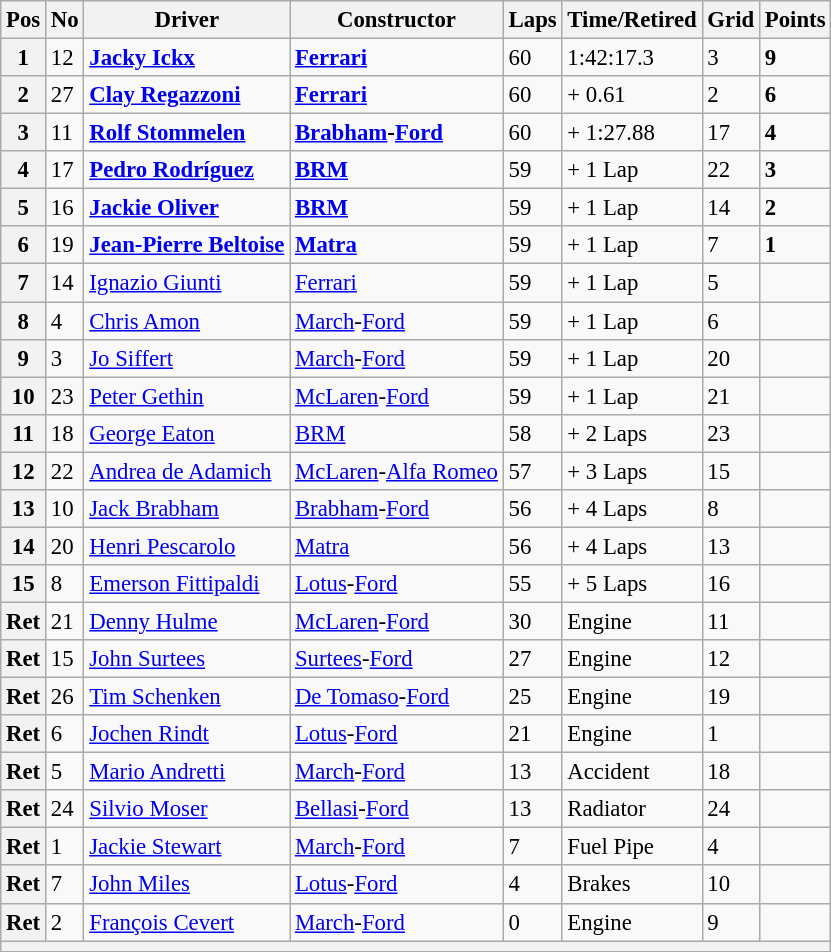<table class="wikitable" style="font-size: 95%;">
<tr>
<th>Pos</th>
<th>No</th>
<th>Driver</th>
<th>Constructor</th>
<th>Laps</th>
<th>Time/Retired</th>
<th>Grid</th>
<th>Points</th>
</tr>
<tr>
<th>1</th>
<td>12</td>
<td> <strong><a href='#'>Jacky Ickx</a></strong></td>
<td><strong><a href='#'>Ferrari</a></strong></td>
<td>60</td>
<td>1:42:17.3</td>
<td>3</td>
<td><strong>9</strong></td>
</tr>
<tr>
<th>2</th>
<td>27</td>
<td> <strong><a href='#'>Clay Regazzoni</a></strong></td>
<td><strong><a href='#'>Ferrari</a></strong></td>
<td>60</td>
<td>+ 0.61</td>
<td>2</td>
<td><strong>6</strong></td>
</tr>
<tr>
<th>3</th>
<td>11</td>
<td> <strong><a href='#'>Rolf Stommelen</a></strong></td>
<td><strong><a href='#'>Brabham</a>-<a href='#'>Ford</a></strong></td>
<td>60</td>
<td>+ 1:27.88</td>
<td>17</td>
<td><strong>4</strong></td>
</tr>
<tr>
<th>4</th>
<td>17</td>
<td> <strong><a href='#'>Pedro Rodríguez</a></strong></td>
<td><strong><a href='#'>BRM</a></strong></td>
<td>59</td>
<td>+ 1 Lap</td>
<td>22</td>
<td><strong>3</strong></td>
</tr>
<tr>
<th>5</th>
<td>16</td>
<td> <strong><a href='#'>Jackie Oliver</a></strong></td>
<td><strong><a href='#'>BRM</a></strong></td>
<td>59</td>
<td>+ 1 Lap</td>
<td>14</td>
<td><strong>2</strong></td>
</tr>
<tr>
<th>6</th>
<td>19</td>
<td> <strong><a href='#'>Jean-Pierre Beltoise</a></strong></td>
<td><strong><a href='#'>Matra</a></strong></td>
<td>59</td>
<td>+ 1 Lap</td>
<td>7</td>
<td><strong>1</strong></td>
</tr>
<tr>
<th>7</th>
<td>14</td>
<td> <a href='#'>Ignazio Giunti</a></td>
<td><a href='#'>Ferrari</a></td>
<td>59</td>
<td>+ 1 Lap</td>
<td>5</td>
<td> </td>
</tr>
<tr>
<th>8</th>
<td>4</td>
<td> <a href='#'>Chris Amon</a></td>
<td><a href='#'>March</a>-<a href='#'>Ford</a></td>
<td>59</td>
<td>+ 1 Lap</td>
<td>6</td>
<td> </td>
</tr>
<tr>
<th>9</th>
<td>3</td>
<td> <a href='#'>Jo Siffert</a></td>
<td><a href='#'>March</a>-<a href='#'>Ford</a></td>
<td>59</td>
<td>+ 1 Lap</td>
<td>20</td>
<td> </td>
</tr>
<tr>
<th>10</th>
<td>23</td>
<td> <a href='#'>Peter Gethin</a></td>
<td><a href='#'>McLaren</a>-<a href='#'>Ford</a></td>
<td>59</td>
<td>+ 1 Lap</td>
<td>21</td>
<td> </td>
</tr>
<tr>
<th>11</th>
<td>18</td>
<td> <a href='#'>George Eaton</a></td>
<td><a href='#'>BRM</a></td>
<td>58</td>
<td>+ 2 Laps</td>
<td>23</td>
<td> </td>
</tr>
<tr>
<th>12</th>
<td>22</td>
<td> <a href='#'>Andrea de Adamich</a></td>
<td><a href='#'>McLaren</a>-<a href='#'>Alfa Romeo</a></td>
<td>57</td>
<td>+ 3 Laps</td>
<td>15</td>
<td> </td>
</tr>
<tr>
<th>13</th>
<td>10</td>
<td> <a href='#'>Jack Brabham</a></td>
<td><a href='#'>Brabham</a>-<a href='#'>Ford</a></td>
<td>56</td>
<td>+ 4 Laps</td>
<td>8</td>
<td> </td>
</tr>
<tr>
<th>14</th>
<td>20</td>
<td> <a href='#'>Henri Pescarolo</a></td>
<td><a href='#'>Matra</a></td>
<td>56</td>
<td>+ 4 Laps</td>
<td>13</td>
<td> </td>
</tr>
<tr>
<th>15</th>
<td>8</td>
<td> <a href='#'>Emerson Fittipaldi</a></td>
<td><a href='#'>Lotus</a>-<a href='#'>Ford</a></td>
<td>55</td>
<td>+ 5 Laps</td>
<td>16</td>
<td> </td>
</tr>
<tr>
<th>Ret</th>
<td>21</td>
<td> <a href='#'>Denny Hulme</a></td>
<td><a href='#'>McLaren</a>-<a href='#'>Ford</a></td>
<td>30</td>
<td>Engine</td>
<td>11</td>
<td> </td>
</tr>
<tr>
<th>Ret</th>
<td>15</td>
<td> <a href='#'>John Surtees</a></td>
<td><a href='#'>Surtees</a>-<a href='#'>Ford</a></td>
<td>27</td>
<td>Engine</td>
<td>12</td>
<td> </td>
</tr>
<tr>
<th>Ret</th>
<td>26</td>
<td> <a href='#'>Tim Schenken</a></td>
<td><a href='#'>De Tomaso</a>-<a href='#'>Ford</a></td>
<td>25</td>
<td>Engine</td>
<td>19</td>
<td> </td>
</tr>
<tr>
<th>Ret</th>
<td>6</td>
<td> <a href='#'>Jochen Rindt</a></td>
<td><a href='#'>Lotus</a>-<a href='#'>Ford</a></td>
<td>21</td>
<td>Engine</td>
<td>1</td>
<td> </td>
</tr>
<tr>
<th>Ret</th>
<td>5</td>
<td> <a href='#'>Mario Andretti</a></td>
<td><a href='#'>March</a>-<a href='#'>Ford</a></td>
<td>13</td>
<td>Accident</td>
<td>18</td>
<td> </td>
</tr>
<tr>
<th>Ret</th>
<td>24</td>
<td> <a href='#'>Silvio Moser</a></td>
<td><a href='#'>Bellasi</a>-<a href='#'>Ford</a></td>
<td>13</td>
<td>Radiator</td>
<td>24</td>
<td> </td>
</tr>
<tr>
<th>Ret</th>
<td>1</td>
<td> <a href='#'>Jackie Stewart</a></td>
<td><a href='#'>March</a>-<a href='#'>Ford</a></td>
<td>7</td>
<td>Fuel Pipe</td>
<td>4</td>
<td> </td>
</tr>
<tr>
<th>Ret</th>
<td>7</td>
<td> <a href='#'>John Miles</a></td>
<td><a href='#'>Lotus</a>-<a href='#'>Ford</a></td>
<td>4</td>
<td>Brakes</td>
<td>10</td>
<td> </td>
</tr>
<tr>
<th>Ret</th>
<td>2</td>
<td> <a href='#'>François Cevert</a></td>
<td><a href='#'>March</a>-<a href='#'>Ford</a></td>
<td>0</td>
<td>Engine</td>
<td>9</td>
<td> </td>
</tr>
<tr>
<th colspan="8"></th>
</tr>
</table>
